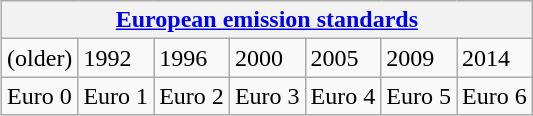<table class="wikitable" style="float:right;">
<tr>
<th colspan="7"><a href='#'>European emission standards</a></th>
</tr>
<tr>
<td>(older)</td>
<td>1992</td>
<td>1996</td>
<td>2000</td>
<td>2005</td>
<td>2009</td>
<td>2014</td>
</tr>
<tr>
<td>Euro 0</td>
<td>Euro 1</td>
<td>Euro 2</td>
<td>Euro 3</td>
<td>Euro 4</td>
<td>Euro 5</td>
<td>Euro 6</td>
</tr>
</table>
